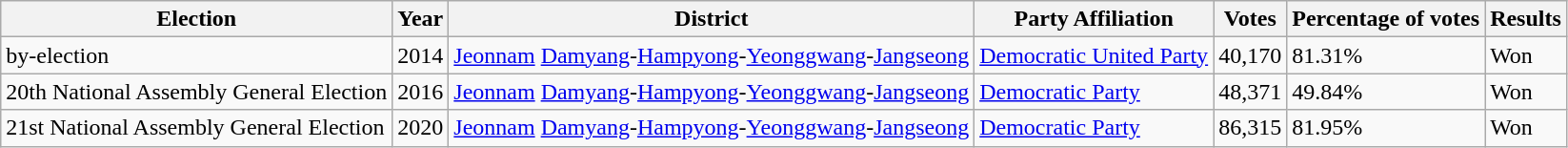<table class="wikitable">
<tr>
<th>Election</th>
<th>Year</th>
<th>District</th>
<th>Party Affiliation</th>
<th>Votes</th>
<th>Percentage of votes</th>
<th>Results</th>
</tr>
<tr>
<td>by-election</td>
<td>2014</td>
<td><a href='#'>Jeonnam</a> <a href='#'>Damyang</a>-<a href='#'>Hampyong</a>-<a href='#'>Yeonggwang</a>-<a href='#'>Jangseong</a></td>
<td><a href='#'>Democratic United Party</a></td>
<td>40,170</td>
<td>81.31%</td>
<td>Won</td>
</tr>
<tr>
<td>20th National Assembly General Election</td>
<td>2016</td>
<td><a href='#'>Jeonnam</a> <a href='#'>Damyang</a>-<a href='#'>Hampyong</a>-<a href='#'>Yeonggwang</a>-<a href='#'>Jangseong</a></td>
<td><a href='#'>Democratic Party</a></td>
<td>48,371</td>
<td>49.84%</td>
<td>Won</td>
</tr>
<tr>
<td>21st National Assembly General Election</td>
<td>2020</td>
<td><a href='#'>Jeonnam</a> <a href='#'>Damyang</a>-<a href='#'>Hampyong</a>-<a href='#'>Yeonggwang</a>-<a href='#'>Jangseong</a></td>
<td><a href='#'>Democratic Party</a></td>
<td>86,315</td>
<td>81.95%</td>
<td>Won</td>
</tr>
</table>
